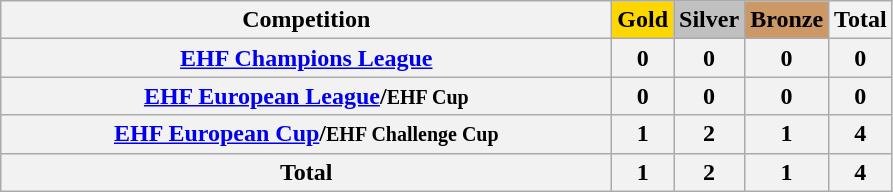<table class="wikitable sortable plainrowheaders" border="1" style="text-align:center;">
<tr>
<th scope="col" style="width:25em;">Competition</th>
<th scope="col" style="background-color:gold; font-weight:bold;">Gold</th>
<th scope="col" style="background-color:silver; font-weight:bold;">Silver</th>
<th scope="col" style="background-color:#cc9966; font-weight:bold;">Bronze</th>
<th scope="col">Total</th>
</tr>
<tr>
<th style="text-align:center;"><a href='#'>EHF Champions League</a></th>
<th>0</th>
<th>0</th>
<th>0</th>
<th>0</th>
</tr>
<tr>
<th style="text-align:center;"><a href='#'>EHF European League</a>/<small>EHF Cup</small></th>
<th>0</th>
<th>0</th>
<th>0</th>
<th>0</th>
</tr>
<tr>
<th style="text-align:center;"><a href='#'>EHF European Cup</a>/<small>EHF Challenge Cup</small></th>
<th>1</th>
<th>2</th>
<th>1</th>
<th>4</th>
</tr>
<tr>
<th style="text-align:center;">Total</th>
<th>1</th>
<th>2</th>
<th>1</th>
<th>4</th>
</tr>
</table>
